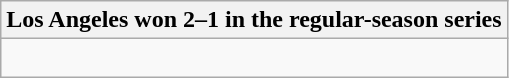<table class="wikitable collapsible collapsed">
<tr>
<th>Los Angeles won 2–1 in the regular-season series</th>
</tr>
<tr>
<td><br>

</td>
</tr>
</table>
